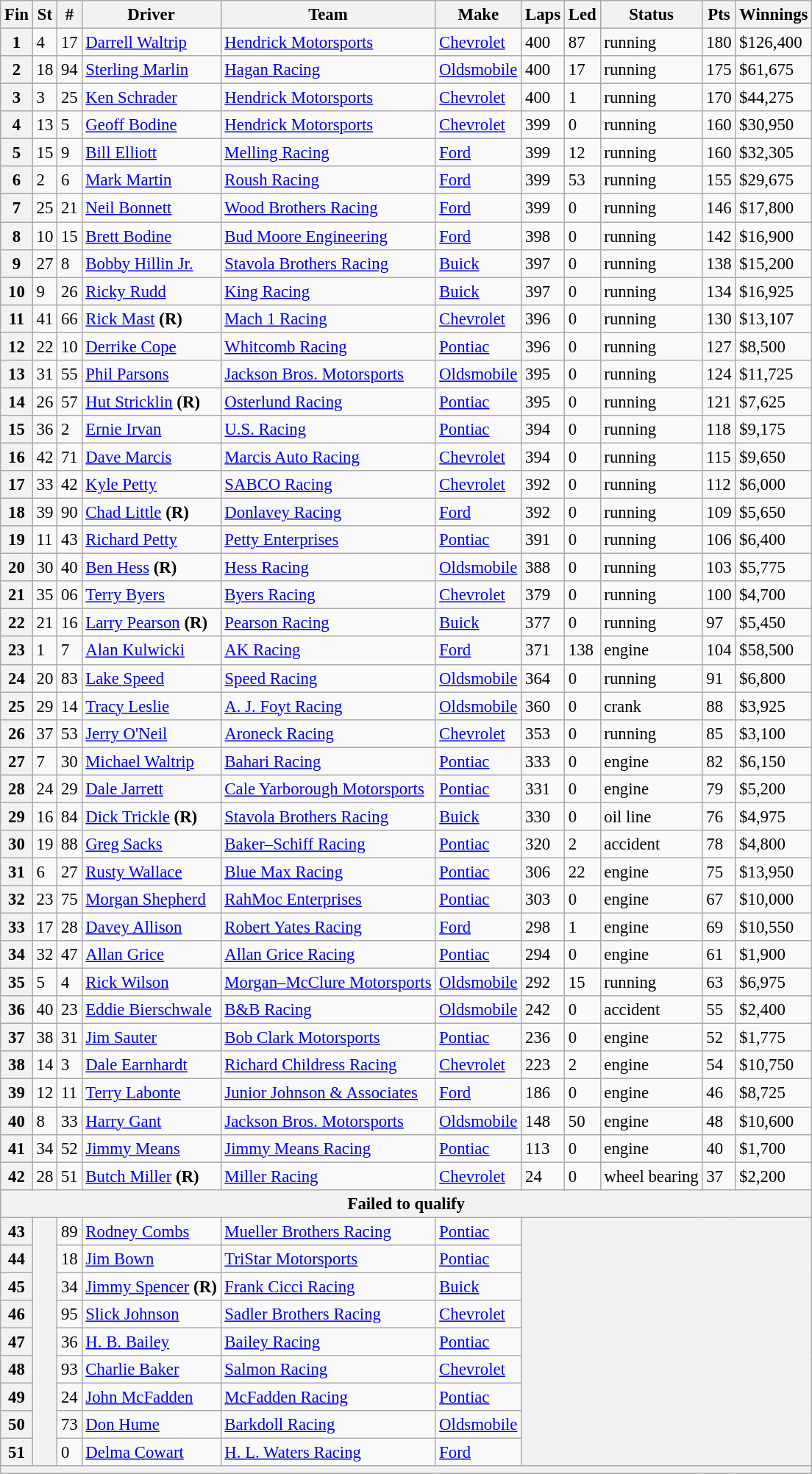<table class="wikitable" style="font-size:95%">
<tr>
<th>Fin</th>
<th>St</th>
<th>#</th>
<th>Driver</th>
<th>Team</th>
<th>Make</th>
<th>Laps</th>
<th>Led</th>
<th>Status</th>
<th>Pts</th>
<th>Winnings</th>
</tr>
<tr>
<th>1</th>
<td>4</td>
<td>17</td>
<td><a href='#'>Darrell Waltrip</a></td>
<td><a href='#'>Hendrick Motorsports</a></td>
<td><a href='#'>Chevrolet</a></td>
<td>400</td>
<td>87</td>
<td>running</td>
<td>180</td>
<td>$126,400</td>
</tr>
<tr>
<th>2</th>
<td>18</td>
<td>94</td>
<td><a href='#'>Sterling Marlin</a></td>
<td><a href='#'>Hagan Racing</a></td>
<td><a href='#'>Oldsmobile</a></td>
<td>400</td>
<td>17</td>
<td>running</td>
<td>175</td>
<td>$61,675</td>
</tr>
<tr>
<th>3</th>
<td>3</td>
<td>25</td>
<td><a href='#'>Ken Schrader</a></td>
<td><a href='#'>Hendrick Motorsports</a></td>
<td><a href='#'>Chevrolet</a></td>
<td>400</td>
<td>1</td>
<td>running</td>
<td>170</td>
<td>$44,275</td>
</tr>
<tr>
<th>4</th>
<td>13</td>
<td>5</td>
<td><a href='#'>Geoff Bodine</a></td>
<td><a href='#'>Hendrick Motorsports</a></td>
<td><a href='#'>Chevrolet</a></td>
<td>399</td>
<td>0</td>
<td>running</td>
<td>160</td>
<td>$30,950</td>
</tr>
<tr>
<th>5</th>
<td>15</td>
<td>9</td>
<td><a href='#'>Bill Elliott</a></td>
<td><a href='#'>Melling Racing</a></td>
<td><a href='#'>Ford</a></td>
<td>399</td>
<td>12</td>
<td>running</td>
<td>160</td>
<td>$32,305</td>
</tr>
<tr>
<th>6</th>
<td>2</td>
<td>6</td>
<td><a href='#'>Mark Martin</a></td>
<td><a href='#'>Roush Racing</a></td>
<td><a href='#'>Ford</a></td>
<td>399</td>
<td>53</td>
<td>running</td>
<td>155</td>
<td>$29,675</td>
</tr>
<tr>
<th>7</th>
<td>25</td>
<td>21</td>
<td><a href='#'>Neil Bonnett</a></td>
<td><a href='#'>Wood Brothers Racing</a></td>
<td><a href='#'>Ford</a></td>
<td>399</td>
<td>0</td>
<td>running</td>
<td>146</td>
<td>$17,800</td>
</tr>
<tr>
<th>8</th>
<td>10</td>
<td>15</td>
<td><a href='#'>Brett Bodine</a></td>
<td><a href='#'>Bud Moore Engineering</a></td>
<td><a href='#'>Ford</a></td>
<td>398</td>
<td>0</td>
<td>running</td>
<td>142</td>
<td>$16,900</td>
</tr>
<tr>
<th>9</th>
<td>27</td>
<td>8</td>
<td><a href='#'>Bobby Hillin Jr.</a></td>
<td><a href='#'>Stavola Brothers Racing</a></td>
<td><a href='#'>Buick</a></td>
<td>397</td>
<td>0</td>
<td>running</td>
<td>138</td>
<td>$15,200</td>
</tr>
<tr>
<th>10</th>
<td>9</td>
<td>26</td>
<td><a href='#'>Ricky Rudd</a></td>
<td><a href='#'>King Racing</a></td>
<td><a href='#'>Buick</a></td>
<td>397</td>
<td>0</td>
<td>running</td>
<td>134</td>
<td>$16,925</td>
</tr>
<tr>
<th>11</th>
<td>41</td>
<td>66</td>
<td><a href='#'>Rick Mast</a> <strong>(R)</strong></td>
<td><a href='#'>Mach 1 Racing</a></td>
<td><a href='#'>Chevrolet</a></td>
<td>396</td>
<td>0</td>
<td>running</td>
<td>130</td>
<td>$13,107</td>
</tr>
<tr>
<th>12</th>
<td>22</td>
<td>10</td>
<td><a href='#'>Derrike Cope</a></td>
<td><a href='#'>Whitcomb Racing</a></td>
<td><a href='#'>Pontiac</a></td>
<td>396</td>
<td>0</td>
<td>running</td>
<td>127</td>
<td>$8,500</td>
</tr>
<tr>
<th>13</th>
<td>31</td>
<td>55</td>
<td><a href='#'>Phil Parsons</a></td>
<td><a href='#'>Jackson Bros. Motorsports</a></td>
<td><a href='#'>Oldsmobile</a></td>
<td>395</td>
<td>0</td>
<td>running</td>
<td>124</td>
<td>$11,725</td>
</tr>
<tr>
<th>14</th>
<td>26</td>
<td>57</td>
<td><a href='#'>Hut Stricklin</a> <strong>(R)</strong></td>
<td><a href='#'>Osterlund Racing</a></td>
<td><a href='#'>Pontiac</a></td>
<td>395</td>
<td>0</td>
<td>running</td>
<td>121</td>
<td>$7,625</td>
</tr>
<tr>
<th>15</th>
<td>36</td>
<td>2</td>
<td><a href='#'>Ernie Irvan</a></td>
<td><a href='#'>U.S. Racing</a></td>
<td><a href='#'>Pontiac</a></td>
<td>394</td>
<td>0</td>
<td>running</td>
<td>118</td>
<td>$9,175</td>
</tr>
<tr>
<th>16</th>
<td>42</td>
<td>71</td>
<td><a href='#'>Dave Marcis</a></td>
<td><a href='#'>Marcis Auto Racing</a></td>
<td><a href='#'>Chevrolet</a></td>
<td>394</td>
<td>0</td>
<td>running</td>
<td>115</td>
<td>$9,650</td>
</tr>
<tr>
<th>17</th>
<td>33</td>
<td>42</td>
<td><a href='#'>Kyle Petty</a></td>
<td><a href='#'>SABCO Racing</a></td>
<td><a href='#'>Chevrolet</a></td>
<td>392</td>
<td>0</td>
<td>running</td>
<td>112</td>
<td>$6,000</td>
</tr>
<tr>
<th>18</th>
<td>39</td>
<td>90</td>
<td><a href='#'>Chad Little</a> <strong>(R)</strong></td>
<td><a href='#'>Donlavey Racing</a></td>
<td><a href='#'>Ford</a></td>
<td>392</td>
<td>0</td>
<td>running</td>
<td>109</td>
<td>$5,650</td>
</tr>
<tr>
<th>19</th>
<td>11</td>
<td>43</td>
<td><a href='#'>Richard Petty</a></td>
<td><a href='#'>Petty Enterprises</a></td>
<td><a href='#'>Pontiac</a></td>
<td>391</td>
<td>0</td>
<td>running</td>
<td>106</td>
<td>$6,400</td>
</tr>
<tr>
<th>20</th>
<td>30</td>
<td>40</td>
<td><a href='#'>Ben Hess</a> <strong>(R)</strong></td>
<td><a href='#'>Hess Racing</a></td>
<td><a href='#'>Oldsmobile</a></td>
<td>388</td>
<td>0</td>
<td>running</td>
<td>103</td>
<td>$5,775</td>
</tr>
<tr>
<th>21</th>
<td>35</td>
<td>06</td>
<td><a href='#'>Terry Byers</a></td>
<td><a href='#'>Byers Racing</a></td>
<td><a href='#'>Chevrolet</a></td>
<td>379</td>
<td>0</td>
<td>running</td>
<td>100</td>
<td>$4,700</td>
</tr>
<tr>
<th>22</th>
<td>21</td>
<td>16</td>
<td><a href='#'>Larry Pearson</a> <strong>(R)</strong></td>
<td><a href='#'>Pearson Racing</a></td>
<td><a href='#'>Buick</a></td>
<td>377</td>
<td>0</td>
<td>running</td>
<td>97</td>
<td>$5,450</td>
</tr>
<tr>
<th>23</th>
<td>1</td>
<td>7</td>
<td><a href='#'>Alan Kulwicki</a></td>
<td><a href='#'>AK Racing</a></td>
<td><a href='#'>Ford</a></td>
<td>371</td>
<td>138</td>
<td>engine</td>
<td>104</td>
<td>$58,500</td>
</tr>
<tr>
<th>24</th>
<td>20</td>
<td>83</td>
<td><a href='#'>Lake Speed</a></td>
<td><a href='#'>Speed Racing</a></td>
<td><a href='#'>Oldsmobile</a></td>
<td>364</td>
<td>0</td>
<td>running</td>
<td>91</td>
<td>$6,800</td>
</tr>
<tr>
<th>25</th>
<td>29</td>
<td>14</td>
<td><a href='#'>Tracy Leslie</a></td>
<td><a href='#'>A. J. Foyt Racing</a></td>
<td><a href='#'>Oldsmobile</a></td>
<td>360</td>
<td>0</td>
<td>crank</td>
<td>88</td>
<td>$3,925</td>
</tr>
<tr>
<th>26</th>
<td>37</td>
<td>53</td>
<td><a href='#'>Jerry O'Neil</a></td>
<td><a href='#'>Aroneck Racing</a></td>
<td><a href='#'>Chevrolet</a></td>
<td>353</td>
<td>0</td>
<td>running</td>
<td>85</td>
<td>$3,100</td>
</tr>
<tr>
<th>27</th>
<td>7</td>
<td>30</td>
<td><a href='#'>Michael Waltrip</a></td>
<td><a href='#'>Bahari Racing</a></td>
<td><a href='#'>Pontiac</a></td>
<td>333</td>
<td>0</td>
<td>engine</td>
<td>82</td>
<td>$6,150</td>
</tr>
<tr>
<th>28</th>
<td>24</td>
<td>29</td>
<td><a href='#'>Dale Jarrett</a></td>
<td><a href='#'>Cale Yarborough Motorsports</a></td>
<td><a href='#'>Pontiac</a></td>
<td>331</td>
<td>0</td>
<td>engine</td>
<td>79</td>
<td>$5,200</td>
</tr>
<tr>
<th>29</th>
<td>16</td>
<td>84</td>
<td><a href='#'>Dick Trickle</a> <strong>(R)</strong></td>
<td><a href='#'>Stavola Brothers Racing</a></td>
<td><a href='#'>Buick</a></td>
<td>330</td>
<td>0</td>
<td>oil line</td>
<td>76</td>
<td>$4,975</td>
</tr>
<tr>
<th>30</th>
<td>19</td>
<td>88</td>
<td><a href='#'>Greg Sacks</a></td>
<td><a href='#'>Baker–Schiff Racing</a></td>
<td><a href='#'>Pontiac</a></td>
<td>320</td>
<td>2</td>
<td>accident</td>
<td>78</td>
<td>$4,800</td>
</tr>
<tr>
<th>31</th>
<td>6</td>
<td>27</td>
<td><a href='#'>Rusty Wallace</a></td>
<td><a href='#'>Blue Max Racing</a></td>
<td><a href='#'>Pontiac</a></td>
<td>306</td>
<td>22</td>
<td>engine</td>
<td>75</td>
<td>$13,950</td>
</tr>
<tr>
<th>32</th>
<td>23</td>
<td>75</td>
<td><a href='#'>Morgan Shepherd</a></td>
<td><a href='#'>RahMoc Enterprises</a></td>
<td><a href='#'>Pontiac</a></td>
<td>303</td>
<td>0</td>
<td>engine</td>
<td>67</td>
<td>$10,000</td>
</tr>
<tr>
<th>33</th>
<td>17</td>
<td>28</td>
<td><a href='#'>Davey Allison</a></td>
<td><a href='#'>Robert Yates Racing</a></td>
<td><a href='#'>Ford</a></td>
<td>298</td>
<td>1</td>
<td>engine</td>
<td>69</td>
<td>$10,550</td>
</tr>
<tr>
<th>34</th>
<td>32</td>
<td>47</td>
<td><a href='#'>Allan Grice</a></td>
<td><a href='#'>Allan Grice Racing</a></td>
<td><a href='#'>Pontiac</a></td>
<td>294</td>
<td>0</td>
<td>engine</td>
<td>61</td>
<td>$1,900</td>
</tr>
<tr>
<th>35</th>
<td>5</td>
<td>4</td>
<td><a href='#'>Rick Wilson</a></td>
<td><a href='#'>Morgan–McClure Motorsports</a></td>
<td><a href='#'>Oldsmobile</a></td>
<td>292</td>
<td>15</td>
<td>running</td>
<td>63</td>
<td>$6,975</td>
</tr>
<tr>
<th>36</th>
<td>40</td>
<td>23</td>
<td><a href='#'>Eddie Bierschwale</a></td>
<td><a href='#'>B&B Racing</a></td>
<td><a href='#'>Oldsmobile</a></td>
<td>242</td>
<td>0</td>
<td>accident</td>
<td>55</td>
<td>$2,400</td>
</tr>
<tr>
<th>37</th>
<td>38</td>
<td>31</td>
<td><a href='#'>Jim Sauter</a></td>
<td><a href='#'>Bob Clark Motorsports</a></td>
<td><a href='#'>Pontiac</a></td>
<td>236</td>
<td>0</td>
<td>engine</td>
<td>52</td>
<td>$1,775</td>
</tr>
<tr>
<th>38</th>
<td>14</td>
<td>3</td>
<td><a href='#'>Dale Earnhardt</a></td>
<td><a href='#'>Richard Childress Racing</a></td>
<td><a href='#'>Chevrolet</a></td>
<td>223</td>
<td>2</td>
<td>engine</td>
<td>54</td>
<td>$10,750</td>
</tr>
<tr>
<th>39</th>
<td>12</td>
<td>11</td>
<td><a href='#'>Terry Labonte</a></td>
<td><a href='#'>Junior Johnson & Associates</a></td>
<td><a href='#'>Ford</a></td>
<td>186</td>
<td>0</td>
<td>engine</td>
<td>46</td>
<td>$8,725</td>
</tr>
<tr>
<th>40</th>
<td>8</td>
<td>33</td>
<td><a href='#'>Harry Gant</a></td>
<td><a href='#'>Jackson Bros. Motorsports</a></td>
<td><a href='#'>Oldsmobile</a></td>
<td>148</td>
<td>50</td>
<td>engine</td>
<td>48</td>
<td>$10,600</td>
</tr>
<tr>
<th>41</th>
<td>34</td>
<td>52</td>
<td><a href='#'>Jimmy Means</a></td>
<td><a href='#'>Jimmy Means Racing</a></td>
<td><a href='#'>Pontiac</a></td>
<td>113</td>
<td>0</td>
<td>engine</td>
<td>40</td>
<td>$1,700</td>
</tr>
<tr>
<th>42</th>
<td>28</td>
<td>51</td>
<td><a href='#'>Butch Miller</a> <strong>(R)</strong></td>
<td><a href='#'>Miller Racing</a></td>
<td><a href='#'>Chevrolet</a></td>
<td>24</td>
<td>0</td>
<td>wheel bearing</td>
<td>37</td>
<td>$2,200</td>
</tr>
<tr>
<th colspan="11">Failed to qualify</th>
</tr>
<tr>
<th>43</th>
<th rowspan="9"></th>
<td>89</td>
<td><a href='#'>Rodney Combs</a></td>
<td><a href='#'>Mueller Brothers Racing</a></td>
<td><a href='#'>Pontiac</a></td>
<th colspan="5" rowspan="9"></th>
</tr>
<tr>
<th>44</th>
<td>18</td>
<td><a href='#'>Jim Bown</a></td>
<td><a href='#'>TriStar Motorsports</a></td>
<td><a href='#'>Pontiac</a></td>
</tr>
<tr>
<th>45</th>
<td>34</td>
<td><a href='#'>Jimmy Spencer</a> <strong>(R)</strong></td>
<td><a href='#'>Frank Cicci Racing</a></td>
<td><a href='#'>Buick</a></td>
</tr>
<tr>
<th>46</th>
<td>95</td>
<td><a href='#'>Slick Johnson</a></td>
<td><a href='#'>Sadler Brothers Racing</a></td>
<td><a href='#'>Chevrolet</a></td>
</tr>
<tr>
<th>47</th>
<td>36</td>
<td><a href='#'>H. B. Bailey</a></td>
<td><a href='#'>Bailey Racing</a></td>
<td><a href='#'>Pontiac</a></td>
</tr>
<tr>
<th>48</th>
<td>93</td>
<td><a href='#'>Charlie Baker</a></td>
<td><a href='#'>Salmon Racing</a></td>
<td><a href='#'>Chevrolet</a></td>
</tr>
<tr>
<th>49</th>
<td>24</td>
<td><a href='#'>John McFadden</a></td>
<td><a href='#'>McFadden Racing</a></td>
<td><a href='#'>Pontiac</a></td>
</tr>
<tr>
<th>50</th>
<td>73</td>
<td><a href='#'>Don Hume</a></td>
<td><a href='#'>Barkdoll Racing</a></td>
<td><a href='#'>Oldsmobile</a></td>
</tr>
<tr>
<th>51</th>
<td>0</td>
<td><a href='#'>Delma Cowart</a></td>
<td><a href='#'>H. L. Waters Racing</a></td>
<td><a href='#'>Ford</a></td>
</tr>
<tr>
<th colspan="11"></th>
</tr>
</table>
